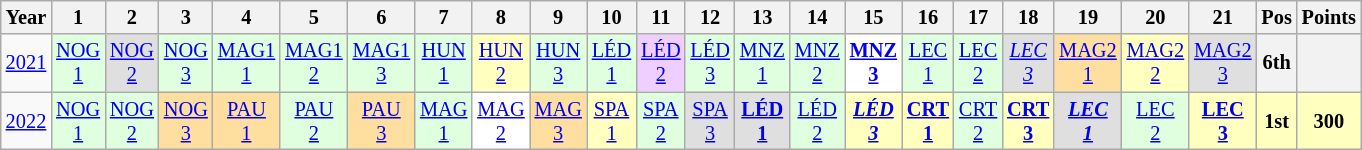<table class="wikitable" style="text-align:center; font-size:85%;">
<tr>
<th>Year</th>
<th>1</th>
<th>2</th>
<th>3</th>
<th>4</th>
<th>5</th>
<th>6</th>
<th>7</th>
<th>8</th>
<th>9</th>
<th>10</th>
<th>11</th>
<th>12</th>
<th>13</th>
<th>14</th>
<th>15</th>
<th>16</th>
<th>17</th>
<th>18</th>
<th>19</th>
<th>20</th>
<th>21</th>
<th>Pos</th>
<th>Points</th>
</tr>
<tr>
<td><a href='#'>2021</a></td>
<td style="background:#DFFFDF;"><a href='#'>NOG<br>1</a><br></td>
<td style="background:#DFDFDF;"><a href='#'>NOG<br>2</a><br></td>
<td style="background:#DFFFDF;"><a href='#'>NOG<br>3</a><br></td>
<td style="background:#DFFFDF;"><a href='#'>MAG1<br>1</a><br></td>
<td style="background:#DFFFDF;"><a href='#'>MAG1<br>2</a><br></td>
<td style="background:#DFFFDF;"><a href='#'>MAG1<br>3</a><br></td>
<td style="background:#DFFFDF;"><a href='#'>HUN<br>1</a><br></td>
<td style="background:#FFFFBF;"><a href='#'>HUN<br>2</a><br></td>
<td style="background:#DFFFDF;"><a href='#'>HUN<br>3</a><br></td>
<td style="background:#DFFFDF;"><a href='#'>LÉD<br>1</a><br></td>
<td style="background:#EFCFFF;"><a href='#'>LÉD<br>2</a><br></td>
<td style="background:#DFFFDF;"><a href='#'>LÉD<br>3</a><br></td>
<td style="background:#DFFFDF;"><a href='#'>MNZ<br>1</a><br></td>
<td style="background:#DFFFDF;"><a href='#'>MNZ<br>2</a><br></td>
<td style="background:#FFFFFF;"><strong><a href='#'>MNZ<br>3</a></strong><br></td>
<td style="background:#DFFFDF;"><a href='#'>LEC<br>1</a><br></td>
<td style="background:#DFFFDF;"><a href='#'>LEC<br>2</a><br></td>
<td style="background:#DFDFDF;"><em><a href='#'>LEC<br>3</a></em><br></td>
<td style="background:#FFDF9F;"><a href='#'>MAG2<br>1</a><br></td>
<td style="background:#FFFFBF;"><a href='#'>MAG2<br>2</a><br></td>
<td style="background:#DFDFDF;"><a href='#'>MAG2<br>3</a><br></td>
<th>6th</th>
<th></th>
</tr>
<tr>
<td><a href='#'>2022</a></td>
<td style="background:#DFFFDF;"><a href='#'>NOG<br>1</a><br></td>
<td style="background:#DFFFDF;"><a href='#'>NOG<br>2</a><br></td>
<td style="background:#FFDF9F;"><a href='#'>NOG<br>3</a><br></td>
<td style="background:#FFDF9F;"><a href='#'>PAU<br>1</a><br></td>
<td style="background:#DFFFDF;"><a href='#'>PAU<br>2</a><br></td>
<td style="background:#FFDF9F;"><a href='#'>PAU<br>3</a><br></td>
<td style="background:#DFFFDF;"><a href='#'>MAG<br>1</a><br></td>
<td style="background:#FFFFFF;"><a href='#'>MAG<br>2</a><br></td>
<td style="background:#FFDF9F;"><a href='#'>MAG<br>3</a><br></td>
<td style="background:#FFFFBF;"><a href='#'>SPA<br>1</a><br></td>
<td style="background:#DFFFDF;"><a href='#'>SPA<br>2</a><br></td>
<td style="background:#DFDFDF;"><a href='#'>SPA<br>3</a><br></td>
<td style="background:#DFDFDF;"><strong><a href='#'>LÉD<br>1</a></strong><br></td>
<td style="background:#DFFFDF;"><a href='#'>LÉD<br>2</a><br></td>
<td style="background:#FFFFBF;"><strong><em><a href='#'>LÉD<br>3</a></em></strong><br></td>
<td style="background:#FFFFBF;"><strong><a href='#'>CRT<br>1</a></strong><br></td>
<td style="background:#DFFFDF;"><a href='#'>CRT<br>2</a><br></td>
<td style="background:#FFFFBF;"><strong><a href='#'>CRT<br>3</a></strong><br></td>
<td style="background:#DFDFDF;"><strong><em><a href='#'>LEC<br>1</a></em></strong><br></td>
<td style="background:#DFFFDF;"><a href='#'>LEC<br>2</a><br></td>
<td style="background:#FFFFBF;"><strong><a href='#'>LEC<br>3</a></strong><br></td>
<th style="background:#FFFFBF;">1st</th>
<th style="background:#FFFFBF;">300</th>
</tr>
</table>
